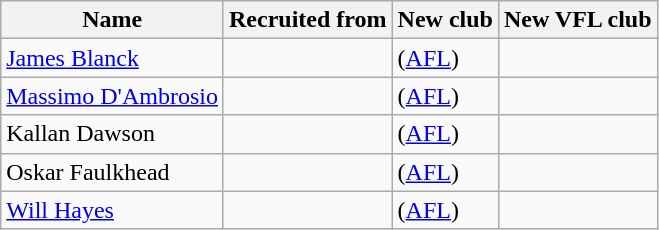<table class="wikitable sortable">
<tr>
<th>Name</th>
<th>Recruited from</th>
<th>New club</th>
<th>New VFL club</th>
</tr>
<tr>
<td><a href='#'>James Blanck</a></td>
<td></td>
<td> (<a href='#'>AFL</a>)</td>
<td></td>
</tr>
<tr>
<td><a href='#'>Massimo D'Ambrosio</a></td>
<td></td>
<td> (<a href='#'>AFL</a>)</td>
<td></td>
</tr>
<tr>
<td>Kallan Dawson</td>
<td></td>
<td> (<a href='#'>AFL</a>)</td>
<td></td>
</tr>
<tr>
<td>Oskar Faulkhead</td>
<td></td>
<td> (<a href='#'>AFL</a>)</td>
<td></td>
</tr>
<tr>
<td><a href='#'>Will Hayes</a></td>
<td></td>
<td> (<a href='#'>AFL</a>)</td>
<td></td>
</tr>
</table>
